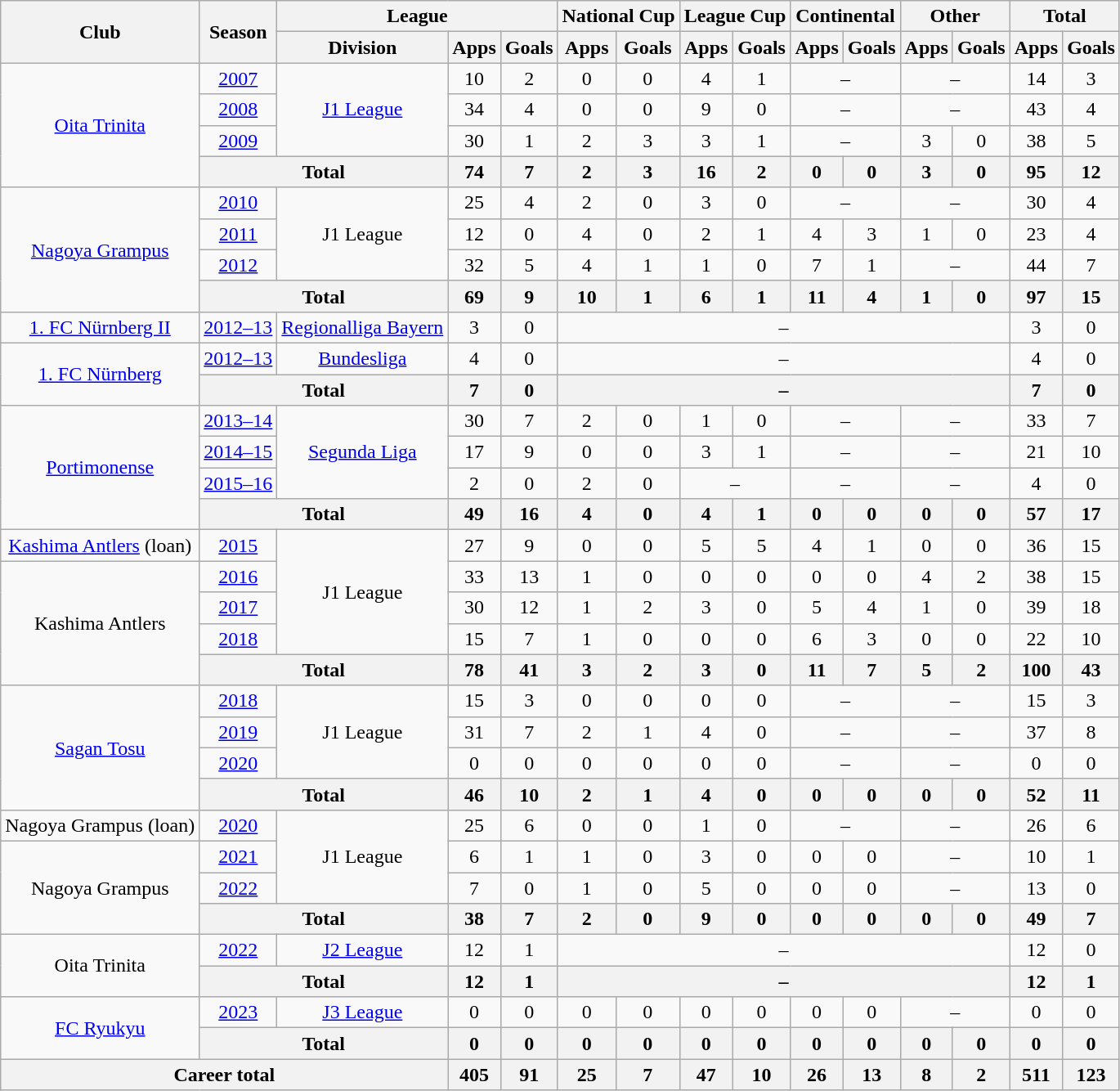<table class="wikitable" style="text-align:center">
<tr>
<th rowspan="2">Club</th>
<th rowspan="2">Season</th>
<th colspan="3">League</th>
<th colspan="2">National Cup</th>
<th colspan="2">League Cup</th>
<th colspan="2">Continental</th>
<th colspan="2">Other</th>
<th colspan="2">Total</th>
</tr>
<tr>
<th>Division</th>
<th>Apps</th>
<th>Goals</th>
<th>Apps</th>
<th>Goals</th>
<th>Apps</th>
<th>Goals</th>
<th>Apps</th>
<th>Goals</th>
<th>Apps</th>
<th>Goals</th>
<th>Apps</th>
<th>Goals</th>
</tr>
<tr>
<td rowspan="4"><a href='#'>Oita Trinita</a></td>
<td><a href='#'>2007</a></td>
<td rowspan="3"><a href='#'>J1 League</a></td>
<td>10</td>
<td>2</td>
<td>0</td>
<td>0</td>
<td>4</td>
<td>1</td>
<td colspan="2">–</td>
<td colspan="2">–</td>
<td>14</td>
<td>3</td>
</tr>
<tr>
<td><a href='#'>2008</a></td>
<td>34</td>
<td>4</td>
<td>0</td>
<td>0</td>
<td>9</td>
<td>0</td>
<td colspan="2">–</td>
<td colspan="2">–</td>
<td>43</td>
<td>4</td>
</tr>
<tr>
<td><a href='#'>2009</a></td>
<td>30</td>
<td>1</td>
<td>2</td>
<td>3</td>
<td>3</td>
<td>1</td>
<td colspan="2">–</td>
<td>3</td>
<td>0</td>
<td>38</td>
<td>5</td>
</tr>
<tr>
<th colspan="2">Total</th>
<th>74</th>
<th>7</th>
<th>2</th>
<th>3</th>
<th>16</th>
<th>2</th>
<th>0</th>
<th>0</th>
<th>3</th>
<th>0</th>
<th>95</th>
<th>12</th>
</tr>
<tr>
<td rowspan="4"><a href='#'>Nagoya Grampus</a></td>
<td><a href='#'>2010</a></td>
<td rowspan="3">J1 League</td>
<td>25</td>
<td>4</td>
<td>2</td>
<td>0</td>
<td>3</td>
<td>0</td>
<td colspan="2">–</td>
<td colspan="2">–</td>
<td>30</td>
<td>4</td>
</tr>
<tr>
<td><a href='#'>2011</a></td>
<td>12</td>
<td>0</td>
<td>4</td>
<td>0</td>
<td>2</td>
<td>1</td>
<td>4</td>
<td>3</td>
<td>1</td>
<td>0</td>
<td>23</td>
<td>4</td>
</tr>
<tr>
<td><a href='#'>2012</a></td>
<td>32</td>
<td>5</td>
<td>4</td>
<td>1</td>
<td>1</td>
<td>0</td>
<td>7</td>
<td>1</td>
<td colspan="2">–</td>
<td>44</td>
<td>7</td>
</tr>
<tr>
<th colspan="2">Total</th>
<th>69</th>
<th>9</th>
<th>10</th>
<th>1</th>
<th>6</th>
<th>1</th>
<th>11</th>
<th>4</th>
<th>1</th>
<th>0</th>
<th>97</th>
<th>15</th>
</tr>
<tr>
<td><a href='#'>1. FC Nürnberg II</a></td>
<td><a href='#'>2012–13</a></td>
<td><a href='#'>Regionalliga Bayern</a></td>
<td>3</td>
<td>0</td>
<td colspan="8">–</td>
<td>3</td>
<td>0</td>
</tr>
<tr>
<td rowspan="2"><a href='#'>1. FC Nürnberg</a></td>
<td><a href='#'>2012–13</a></td>
<td><a href='#'>Bundesliga</a></td>
<td>4</td>
<td>0</td>
<td colspan="8">–</td>
<td>4</td>
<td>0</td>
</tr>
<tr>
<th colspan="2">Total</th>
<th>7</th>
<th>0</th>
<th colspan="8">–</th>
<th>7</th>
<th>0</th>
</tr>
<tr>
<td rowspan="4"><a href='#'>Portimonense</a></td>
<td><a href='#'>2013–14</a></td>
<td rowspan="3"><a href='#'>Segunda Liga</a></td>
<td>30</td>
<td>7</td>
<td>2</td>
<td>0</td>
<td>1</td>
<td>0</td>
<td colspan="2">–</td>
<td colspan="2">–</td>
<td>33</td>
<td>7</td>
</tr>
<tr>
<td><a href='#'>2014–15</a></td>
<td>17</td>
<td>9</td>
<td>0</td>
<td>0</td>
<td>3</td>
<td>1</td>
<td colspan="2">–</td>
<td colspan="2">–</td>
<td>21</td>
<td>10</td>
</tr>
<tr>
<td><a href='#'>2015–16</a></td>
<td>2</td>
<td>0</td>
<td>2</td>
<td>0</td>
<td colspan="2">–</td>
<td colspan="2">–</td>
<td colspan="2">–</td>
<td>4</td>
<td>0</td>
</tr>
<tr>
<th colspan="2">Total</th>
<th>49</th>
<th>16</th>
<th>4</th>
<th>0</th>
<th>4</th>
<th>1</th>
<th>0</th>
<th>0</th>
<th>0</th>
<th>0</th>
<th>57</th>
<th>17</th>
</tr>
<tr>
<td><a href='#'>Kashima Antlers</a> (loan)</td>
<td><a href='#'>2015</a></td>
<td rowspan="4">J1 League</td>
<td>27</td>
<td>9</td>
<td>0</td>
<td>0</td>
<td>5</td>
<td>5</td>
<td>4</td>
<td>1</td>
<td>0</td>
<td>0</td>
<td>36</td>
<td>15</td>
</tr>
<tr>
<td rowspan="4">Kashima Antlers</td>
<td><a href='#'>2016</a></td>
<td>33</td>
<td>13</td>
<td>1</td>
<td>0</td>
<td>0</td>
<td>0</td>
<td>0</td>
<td>0</td>
<td>4</td>
<td>2</td>
<td>38</td>
<td>15</td>
</tr>
<tr>
<td><a href='#'>2017</a></td>
<td>30</td>
<td>12</td>
<td>1</td>
<td>2</td>
<td>3</td>
<td>0</td>
<td>5</td>
<td>4</td>
<td>1</td>
<td>0</td>
<td>39</td>
<td>18</td>
</tr>
<tr>
<td><a href='#'>2018</a></td>
<td>15</td>
<td>7</td>
<td>1</td>
<td>0</td>
<td>0</td>
<td>0</td>
<td>6</td>
<td>3</td>
<td>0</td>
<td>0</td>
<td>22</td>
<td>10</td>
</tr>
<tr>
<th colspan="2">Total</th>
<th>78</th>
<th>41</th>
<th>3</th>
<th>2</th>
<th>3</th>
<th>0</th>
<th>11</th>
<th>7</th>
<th>5</th>
<th>2</th>
<th>100</th>
<th>43</th>
</tr>
<tr>
<td rowspan="4"><a href='#'>Sagan Tosu</a></td>
<td><a href='#'>2018</a></td>
<td rowspan="3">J1 League</td>
<td>15</td>
<td>3</td>
<td>0</td>
<td>0</td>
<td>0</td>
<td>0</td>
<td colspan="2">–</td>
<td colspan="2">–</td>
<td>15</td>
<td>3</td>
</tr>
<tr>
<td><a href='#'>2019</a></td>
<td>31</td>
<td>7</td>
<td>2</td>
<td>1</td>
<td>4</td>
<td>0</td>
<td colspan="2">–</td>
<td colspan="2">–</td>
<td>37</td>
<td>8</td>
</tr>
<tr>
<td><a href='#'>2020</a></td>
<td>0</td>
<td>0</td>
<td>0</td>
<td>0</td>
<td>0</td>
<td>0</td>
<td colspan="2">–</td>
<td colspan="2">–</td>
<td>0</td>
<td>0</td>
</tr>
<tr>
<th colspan="2">Total</th>
<th>46</th>
<th>10</th>
<th>2</th>
<th>1</th>
<th>4</th>
<th>0</th>
<th>0</th>
<th>0</th>
<th>0</th>
<th>0</th>
<th>52</th>
<th>11</th>
</tr>
<tr>
<td>Nagoya Grampus (loan)</td>
<td><a href='#'>2020</a></td>
<td rowspan="3">J1 League</td>
<td>25</td>
<td>6</td>
<td>0</td>
<td>0</td>
<td>1</td>
<td>0</td>
<td colspan="2">–</td>
<td colspan="2">–</td>
<td>26</td>
<td>6</td>
</tr>
<tr>
<td rowspan="3">Nagoya Grampus</td>
<td><a href='#'>2021</a></td>
<td>6</td>
<td>1</td>
<td>1</td>
<td>0</td>
<td>3</td>
<td>0</td>
<td>0</td>
<td>0</td>
<td colspan="2">–</td>
<td>10</td>
<td>1</td>
</tr>
<tr>
<td><a href='#'>2022</a></td>
<td>7</td>
<td>0</td>
<td>1</td>
<td>0</td>
<td>5</td>
<td>0</td>
<td>0</td>
<td>0</td>
<td colspan="2">–</td>
<td>13</td>
<td>0</td>
</tr>
<tr>
<th colspan="2">Total</th>
<th>38</th>
<th>7</th>
<th>2</th>
<th>0</th>
<th>9</th>
<th>0</th>
<th>0</th>
<th>0</th>
<th>0</th>
<th>0</th>
<th>49</th>
<th>7</th>
</tr>
<tr>
<td rowspan="2">Oita Trinita</td>
<td><a href='#'>2022</a></td>
<td><a href='#'>J2 League</a></td>
<td>12</td>
<td>1</td>
<td colspan="8">–</td>
<td>12</td>
<td>0</td>
</tr>
<tr>
<th colspan="2">Total</th>
<th>12</th>
<th>1</th>
<th colspan="8">–</th>
<th>12</th>
<th>1</th>
</tr>
<tr>
<td rowspan="2"><a href='#'>FC Ryukyu</a></td>
<td><a href='#'>2023</a></td>
<td><a href='#'>J3 League</a></td>
<td>0</td>
<td>0</td>
<td>0</td>
<td>0</td>
<td>0</td>
<td>0</td>
<td>0</td>
<td>0</td>
<td colspan="2">–</td>
<td>0</td>
<td>0</td>
</tr>
<tr>
<th colspan="2">Total</th>
<th>0</th>
<th>0</th>
<th>0</th>
<th>0</th>
<th>0</th>
<th>0</th>
<th>0</th>
<th>0</th>
<th>0</th>
<th>0</th>
<th>0</th>
<th>0</th>
</tr>
<tr>
<th colspan="3">Career total</th>
<th>405</th>
<th>91</th>
<th>25</th>
<th>7</th>
<th>47</th>
<th>10</th>
<th>26</th>
<th>13</th>
<th>8</th>
<th>2</th>
<th>511</th>
<th>123</th>
</tr>
</table>
